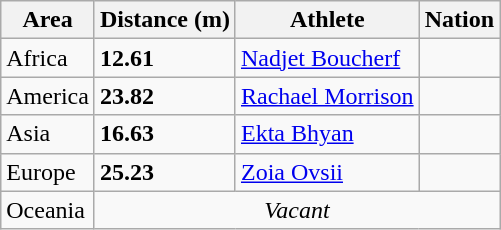<table class="wikitable">
<tr>
<th>Area</th>
<th>Distance (m)</th>
<th>Athlete</th>
<th>Nation</th>
</tr>
<tr>
<td>Africa</td>
<td><strong>12.61</strong></td>
<td><a href='#'>Nadjet Boucherf</a></td>
<td></td>
</tr>
<tr>
<td>America</td>
<td><strong>23.82</strong></td>
<td><a href='#'>Rachael Morrison</a></td>
<td></td>
</tr>
<tr>
<td>Asia</td>
<td><strong>16.63</strong></td>
<td><a href='#'>Ekta Bhyan</a></td>
<td></td>
</tr>
<tr>
<td>Europe</td>
<td><strong>25.23</strong> </td>
<td><a href='#'>Zoia Ovsii</a></td>
<td></td>
</tr>
<tr>
<td>Oceania</td>
<td colspan="3" align="center"><em>Vacant</em></td>
</tr>
</table>
